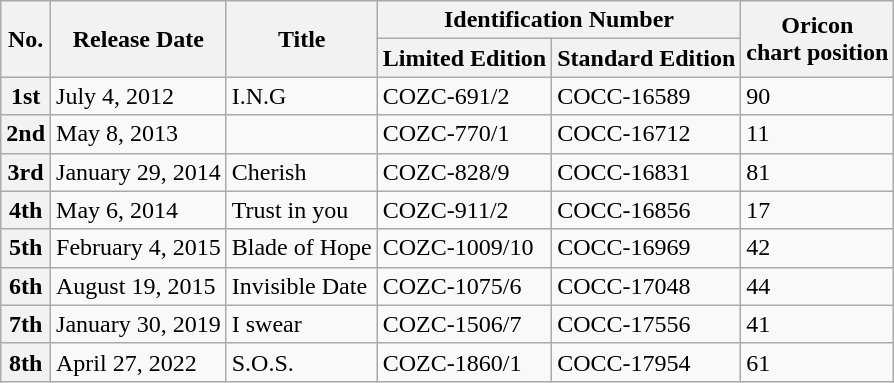<table class="wikitable">
<tr>
<th rowspan="2">No.</th>
<th rowspan="2">Release Date</th>
<th rowspan="2">Title</th>
<th colspan="2">Identification Number</th>
<th rowspan="2">Oricon <br> chart position</th>
</tr>
<tr>
<th>Limited Edition</th>
<th>Standard Edition</th>
</tr>
<tr>
<th>1st</th>
<td>July 4, 2012</td>
<td>I.N.G</td>
<td>COZC-691/2</td>
<td>COCC-16589</td>
<td>90</td>
</tr>
<tr>
<th>2nd</th>
<td>May 8, 2013</td>
<td></td>
<td>COZC-770/1</td>
<td>COCC-16712</td>
<td>11</td>
</tr>
<tr>
<th>3rd</th>
<td>January 29, 2014</td>
<td>Cherish</td>
<td>COZC-828/9</td>
<td>COCC-16831</td>
<td>81</td>
</tr>
<tr>
<th>4th</th>
<td>May 6, 2014</td>
<td>Trust in you</td>
<td>COZC-911/2</td>
<td>COCC-16856</td>
<td>17</td>
</tr>
<tr>
<th>5th</th>
<td>February 4, 2015</td>
<td>Blade of Hope</td>
<td>COZC-1009/10</td>
<td>COCC-16969</td>
<td>42</td>
</tr>
<tr>
<th>6th</th>
<td>August 19, 2015</td>
<td>Invisible Date</td>
<td>COZC-1075/6</td>
<td>COCC-17048</td>
<td>44</td>
</tr>
<tr>
<th>7th</th>
<td>January 30, 2019</td>
<td>I swear</td>
<td>COZC-1506/7</td>
<td>COCC-17556</td>
<td>41</td>
</tr>
<tr>
<th>8th</th>
<td>April 27, 2022</td>
<td>S.O.S.</td>
<td>COZC-1860/1</td>
<td>COCC-17954</td>
<td>61</td>
</tr>
</table>
